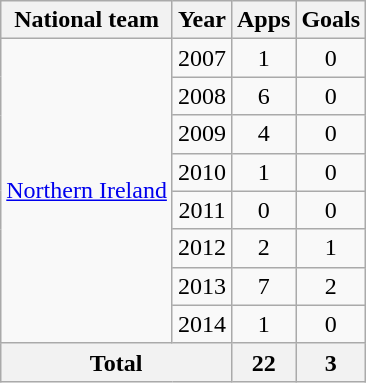<table class="wikitable" style="text-align: center;">
<tr>
<th>National team</th>
<th>Year</th>
<th>Apps</th>
<th>Goals</th>
</tr>
<tr>
<td rowspan="8"><a href='#'>Northern Ireland</a></td>
<td>2007</td>
<td>1</td>
<td>0</td>
</tr>
<tr>
<td>2008</td>
<td>6</td>
<td>0</td>
</tr>
<tr>
<td>2009</td>
<td>4</td>
<td>0</td>
</tr>
<tr>
<td>2010</td>
<td>1</td>
<td>0</td>
</tr>
<tr>
<td>2011</td>
<td>0</td>
<td>0</td>
</tr>
<tr>
<td>2012</td>
<td>2</td>
<td>1</td>
</tr>
<tr>
<td>2013</td>
<td>7</td>
<td>2</td>
</tr>
<tr>
<td>2014</td>
<td>1</td>
<td>0</td>
</tr>
<tr>
<th colspan="2">Total</th>
<th>22</th>
<th>3</th>
</tr>
</table>
